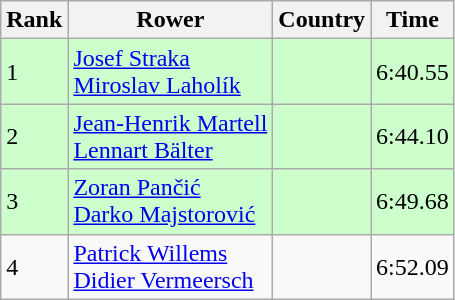<table class="wikitable sortable" style="text-align:middle">
<tr>
<th>Rank</th>
<th>Rower</th>
<th>Country</th>
<th>Time</th>
</tr>
<tr bgcolor=ccffcc>
<td>1</td>
<td><a href='#'>Josef Straka</a><br><a href='#'>Miroslav Laholík</a></td>
<td></td>
<td>6:40.55</td>
</tr>
<tr bgcolor=ccffcc>
<td>2</td>
<td><a href='#'>Jean-Henrik Martell</a><br><a href='#'>Lennart Bälter</a></td>
<td></td>
<td>6:44.10</td>
</tr>
<tr bgcolor=ccffcc>
<td>3</td>
<td><a href='#'>Zoran Pančić</a><br><a href='#'>Darko Majstorović</a></td>
<td></td>
<td>6:49.68</td>
</tr>
<tr>
<td>4</td>
<td><a href='#'>Patrick Willems</a><br><a href='#'>Didier Vermeersch</a></td>
<td></td>
<td>6:52.09</td>
</tr>
</table>
